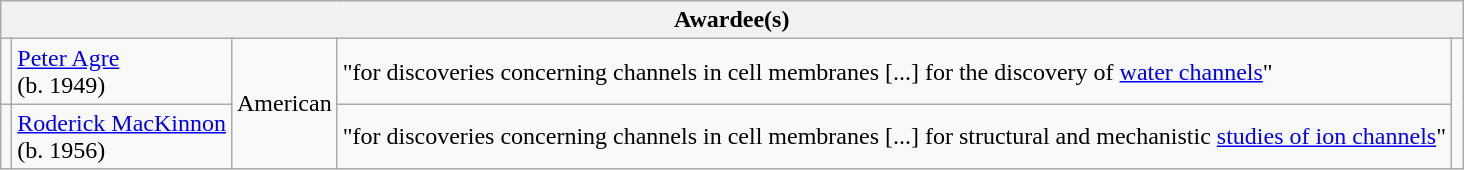<table class="wikitable">
<tr>
<th colspan="5">Awardee(s)</th>
</tr>
<tr>
<td></td>
<td><a href='#'>Peter Agre</a><br>(b. 1949)</td>
<td rowspan="2"> American</td>
<td>"for discoveries concerning channels in cell membranes [...] for the discovery of <a href='#'>water channels</a>"</td>
<td rowspan="2"></td>
</tr>
<tr>
<td></td>
<td><a href='#'>Roderick MacKinnon</a><br>(b. 1956)</td>
<td>"for discoveries concerning channels in cell membranes [...] for structural and mechanistic <a href='#'>studies of ion channels</a>"</td>
</tr>
</table>
